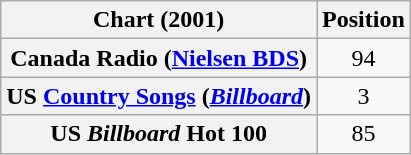<table class="wikitable plainrowheaders sortable">
<tr>
<th scope="col">Chart (2001)</th>
<th scope="col">Position</th>
</tr>
<tr>
<th scope="row">Canada Radio (<a href='#'>Nielsen BDS</a>)</th>
<td align="center">94</td>
</tr>
<tr>
<th scope="row">US <a href='#'>Country Songs</a> (<em><a href='#'>Billboard</a></em>)</th>
<td align="center">3</td>
</tr>
<tr>
<th scope="row">US <em>Billboard</em> Hot 100</th>
<td align="center">85</td>
</tr>
</table>
